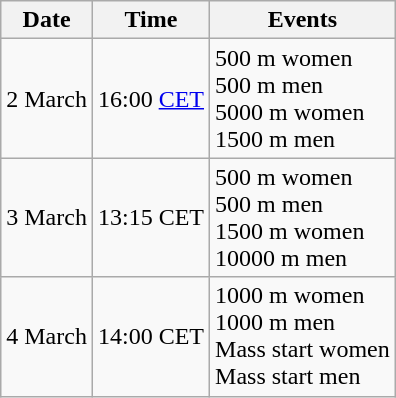<table class="wikitable" border="1">
<tr>
<th>Date</th>
<th>Time</th>
<th>Events</th>
</tr>
<tr>
<td>2 March</td>
<td>16:00 <a href='#'>CET</a></td>
<td>500 m women<br>500 m men<br>5000 m women<br>1500 m men</td>
</tr>
<tr>
<td>3 March</td>
<td>13:15 CET</td>
<td>500 m women<br>500 m men<br>1500 m women<br>10000 m men</td>
</tr>
<tr>
<td>4 March</td>
<td>14:00 CET</td>
<td>1000 m women<br>1000 m men<br>Mass start women<br>Mass start men</td>
</tr>
</table>
